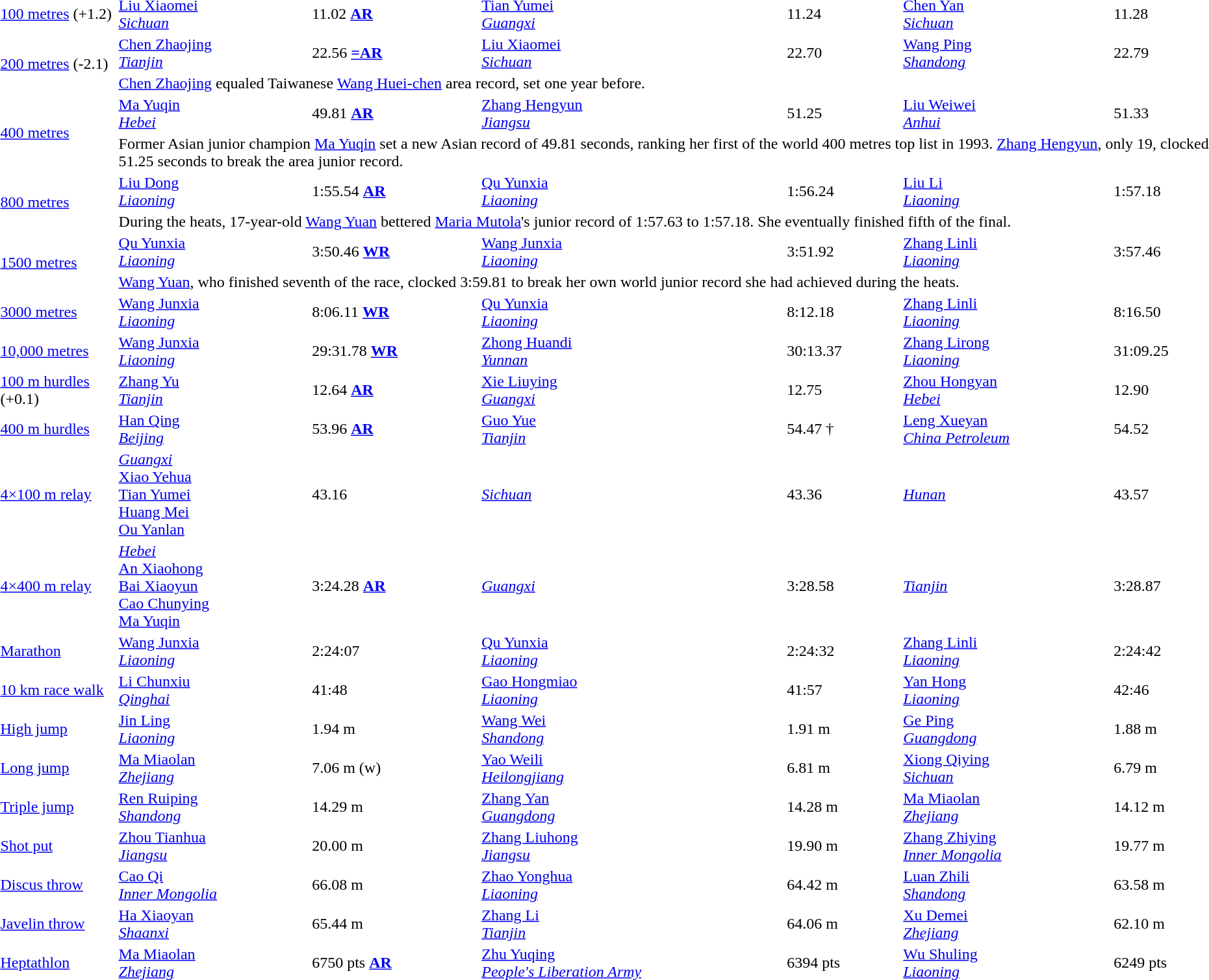<table>
<tr>
<td><a href='#'>100 metres</a> (+1.2)</td>
<td><a href='#'>Liu Xiaomei</a><br> <em><a href='#'>Sichuan</a></em></td>
<td>11.02 <strong><a href='#'>AR</a></strong></td>
<td><a href='#'>Tian Yumei</a><br> <em><a href='#'>Guangxi</a></em></td>
<td>11.24</td>
<td><a href='#'>Chen Yan</a><br> <em><a href='#'>Sichuan</a></em></td>
<td>11.28</td>
</tr>
<tr>
<td rowspan=2><a href='#'>200 metres</a> (-2.1)</td>
<td><a href='#'>Chen Zhaojing</a><br> <em><a href='#'>Tianjin</a></em></td>
<td>22.56 <strong><a href='#'>=AR</a></strong></td>
<td><a href='#'>Liu Xiaomei</a><br> <em><a href='#'>Sichuan</a></em></td>
<td>22.70</td>
<td><a href='#'>Wang Ping</a><br><em><a href='#'>Shandong</a></em></td>
<td>22.79</td>
</tr>
<tr>
<td colspan=6><a href='#'>Chen Zhaojing</a> equaled Taiwanese <a href='#'>Wang Huei-chen</a> area record, set one year before.</td>
</tr>
<tr>
<td rowspan=2><a href='#'>400 metres</a></td>
<td><a href='#'>Ma Yuqin</a><br> <em><a href='#'>Hebei</a></em></td>
<td>49.81 <strong><a href='#'>AR</a></strong></td>
<td><a href='#'>Zhang Hengyun</a><br> <em><a href='#'>Jiangsu</a></em></td>
<td>51.25</td>
<td><a href='#'>Liu Weiwei</a><br> <em><a href='#'>Anhui</a></em></td>
<td>51.33</td>
</tr>
<tr>
<td colspan=6>Former Asian junior champion <a href='#'>Ma Yuqin</a> set a new Asian record of 49.81 seconds, ranking her first of the world 400 metres top list in 1993. <a href='#'>Zhang Hengyun</a>, only 19, clocked 51.25 seconds to break the area junior record.</td>
</tr>
<tr>
<td rowspan=2><a href='#'>800 metres</a></td>
<td><a href='#'>Liu Dong</a><br> <em><a href='#'>Liaoning</a></em></td>
<td>1:55.54 <strong><a href='#'>AR</a></strong></td>
<td><a href='#'>Qu Yunxia</a><br> <em><a href='#'>Liaoning</a></em></td>
<td>1:56.24</td>
<td><a href='#'>Liu Li</a><br> <em><a href='#'>Liaoning</a></em></td>
<td>1:57.18</td>
</tr>
<tr>
<td colspan=6>During the heats, 17-year-old <a href='#'>Wang Yuan</a> bettered <a href='#'>Maria Mutola</a>'s junior record of 1:57.63 to 1:57.18. She eventually finished fifth of the final.</td>
</tr>
<tr>
<td rowspan=2><a href='#'>1500 metres</a></td>
<td><a href='#'>Qu Yunxia</a><br> <em><a href='#'>Liaoning</a></em></td>
<td>3:50.46 <strong><a href='#'>WR</a></strong></td>
<td><a href='#'>Wang Junxia</a><br> <em><a href='#'>Liaoning</a></em></td>
<td>3:51.92</td>
<td><a href='#'>Zhang Linli</a><br> <em><a href='#'>Liaoning</a></em></td>
<td>3:57.46</td>
</tr>
<tr>
<td colspan=6><a href='#'>Wang Yuan</a>, who finished seventh of the race, clocked 3:59.81 to break her own world junior record she had achieved during the heats.</td>
</tr>
<tr>
<td><a href='#'>3000 metres</a></td>
<td><a href='#'>Wang Junxia</a><br> <em><a href='#'>Liaoning</a></em></td>
<td>8:06.11 <strong><a href='#'>WR</a></strong></td>
<td><a href='#'>Qu Yunxia</a><br> <em><a href='#'>Liaoning</a></em></td>
<td>8:12.18</td>
<td><a href='#'>Zhang Linli</a><br> <em><a href='#'>Liaoning</a></em></td>
<td>8:16.50</td>
</tr>
<tr>
<td><a href='#'>10,000 metres</a></td>
<td><a href='#'>Wang Junxia</a><br> <em><a href='#'>Liaoning</a></em></td>
<td>29:31.78 <strong><a href='#'>WR</a></strong></td>
<td><a href='#'>Zhong Huandi</a><br> <em><a href='#'>Yunnan</a></em></td>
<td>30:13.37</td>
<td><a href='#'>Zhang Lirong</a><br> <em><a href='#'>Liaoning</a></em></td>
<td>31:09.25</td>
</tr>
<tr>
<td><a href='#'>100 m hurdles</a> (+0.1)</td>
<td><a href='#'>Zhang Yu</a><br> <em><a href='#'>Tianjin</a></em></td>
<td>12.64 <strong><a href='#'>AR</a></strong></td>
<td><a href='#'>Xie Liuying</a><br> <em><a href='#'>Guangxi</a></em></td>
<td>12.75</td>
<td><a href='#'>Zhou Hongyan</a><br> <em><a href='#'>Hebei</a></em></td>
<td>12.90</td>
</tr>
<tr>
<td><a href='#'>400 m hurdles</a></td>
<td><a href='#'>Han Qing</a><br> <em><a href='#'>Beijing</a></em></td>
<td>53.96 <strong><a href='#'>AR</a></strong></td>
<td><a href='#'>Guo Yue</a><br> <em><a href='#'>Tianjin</a></em></td>
<td>54.47 †</td>
<td><a href='#'>Leng Xueyan</a><br><em><a href='#'>China Petroleum</a></em></td>
<td>54.52</td>
</tr>
<tr>
<td><a href='#'>4×100 m relay</a></td>
<td><em><a href='#'>Guangxi</a></em> <br><a href='#'>Xiao Yehua</a><br><a href='#'>Tian Yumei</a><br><a href='#'>Huang Mei</a><br><a href='#'>Ou Yanlan</a></td>
<td>43.16</td>
<td><em><a href='#'>Sichuan</a></em><br></td>
<td>43.36</td>
<td><em><a href='#'>Hunan</a></em><br></td>
<td>43.57</td>
</tr>
<tr>
<td><a href='#'>4×400 m relay</a></td>
<td><em><a href='#'>Hebei</a></em><br><a href='#'>An Xiaohong</a><br><a href='#'>Bai Xiaoyun</a><br><a href='#'>Cao Chunying</a><br><a href='#'>Ma Yuqin</a></td>
<td>3:24.28 <strong><a href='#'>AR</a></strong></td>
<td><em><a href='#'>Guangxi</a></em><br></td>
<td>3:28.58</td>
<td><em><a href='#'>Tianjin</a></em><br></td>
<td>3:28.87</td>
</tr>
<tr>
<td><a href='#'>Marathon</a></td>
<td><a href='#'>Wang Junxia</a><br><em><a href='#'>Liaoning</a></em></td>
<td>2:24:07</td>
<td><a href='#'>Qu Yunxia</a><br><em><a href='#'>Liaoning</a></em></td>
<td>2:24:32</td>
<td><a href='#'>Zhang Linli</a><br><em><a href='#'>Liaoning</a></em></td>
<td>2:24:42</td>
</tr>
<tr>
<td><a href='#'>10 km race walk</a></td>
<td><a href='#'>Li Chunxiu</a><br><em><a href='#'>Qinghai</a></em></td>
<td>41:48</td>
<td><a href='#'>Gao Hongmiao</a><br><em><a href='#'>Liaoning</a></em></td>
<td>41:57</td>
<td><a href='#'>Yan Hong</a><br><em><a href='#'>Liaoning</a></em></td>
<td>42:46</td>
</tr>
<tr>
<td><a href='#'>High jump</a></td>
<td><a href='#'>Jin Ling</a><br> <em><a href='#'>Liaoning</a></em></td>
<td>1.94 m</td>
<td><a href='#'>Wang Wei</a><br> <em><a href='#'>Shandong</a></em></td>
<td>1.91 m</td>
<td><a href='#'>Ge Ping</a><br> <em><a href='#'>Guangdong</a></em></td>
<td>1.88 m</td>
</tr>
<tr>
<td><a href='#'>Long jump</a></td>
<td><a href='#'>Ma Miaolan</a><br><em><a href='#'>Zhejiang</a></em></td>
<td>7.06 m (w)</td>
<td><a href='#'>Yao Weili</a><br> <em><a href='#'>Heilongjiang</a></em></td>
<td>6.81 m</td>
<td><a href='#'>Xiong Qiying</a><br> <em><a href='#'>Sichuan</a></em></td>
<td>6.79 m</td>
</tr>
<tr>
<td><a href='#'>Triple jump</a></td>
<td><a href='#'>Ren Ruiping</a><br> <em><a href='#'>Shandong</a></em></td>
<td>14.29 m</td>
<td><a href='#'>Zhang Yan</a><br><em><a href='#'>Guangdong</a></em></td>
<td>14.28 m</td>
<td><a href='#'>Ma Miaolan</a><br><em><a href='#'>Zhejiang</a></em></td>
<td>14.12 m</td>
</tr>
<tr>
<td><a href='#'>Shot put</a></td>
<td><a href='#'>Zhou Tianhua</a><br> <em><a href='#'>Jiangsu</a></em></td>
<td>20.00 m</td>
<td><a href='#'>Zhang Liuhong</a><br> <em><a href='#'>Jiangsu</a></em></td>
<td>19.90 m</td>
<td><a href='#'>Zhang Zhiying</a><br> <em><a href='#'>Inner Mongolia</a></em></td>
<td>19.77 m</td>
</tr>
<tr>
<td><a href='#'>Discus throw</a></td>
<td><a href='#'>Cao Qi</a><br><em><a href='#'>Inner Mongolia</a></em></td>
<td>66.08 m</td>
<td><a href='#'>Zhao Yonghua</a><br> <em><a href='#'>Liaoning</a></em></td>
<td>64.42 m</td>
<td><a href='#'>Luan Zhili</a><br><em><a href='#'>Shandong</a></em></td>
<td>63.58 m</td>
</tr>
<tr>
<td><a href='#'>Javelin throw</a></td>
<td><a href='#'>Ha Xiaoyan</a><br><em><a href='#'>Shaanxi</a></em></td>
<td>65.44 m</td>
<td><a href='#'>Zhang Li</a><br><em><a href='#'>Tianjin</a></em></td>
<td>64.06 m</td>
<td><a href='#'>Xu Demei</a><br><em><a href='#'>Zhejiang</a></em></td>
<td>62.10 m</td>
</tr>
<tr>
<td><a href='#'>Heptathlon</a></td>
<td><a href='#'>Ma Miaolan</a><br> <em><a href='#'>Zhejiang</a></em></td>
<td>6750 pts <strong><a href='#'>AR</a></strong></td>
<td><a href='#'>Zhu Yuqing</a><br><em><a href='#'>People's Liberation Army</a></em></td>
<td>6394 pts</td>
<td><a href='#'>Wu Shuling</a><br> <em><a href='#'>Liaoning</a></em></td>
<td>6249 pts</td>
</tr>
</table>
